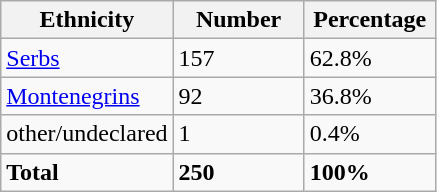<table class="wikitable">
<tr>
<th width="100px">Ethnicity</th>
<th width="80px">Number</th>
<th width="80px">Percentage</th>
</tr>
<tr>
<td><a href='#'>Serbs</a></td>
<td>157</td>
<td>62.8%</td>
</tr>
<tr>
<td><a href='#'>Montenegrins</a></td>
<td>92</td>
<td>36.8%</td>
</tr>
<tr>
<td>other/undeclared</td>
<td>1</td>
<td>0.4%</td>
</tr>
<tr>
<td><strong>Total</strong></td>
<td><strong>250</strong></td>
<td><strong>100%</strong></td>
</tr>
</table>
